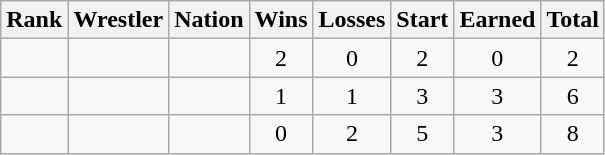<table class="wikitable sortable" style="text-align:center;">
<tr>
<th>Rank</th>
<th>Wrestler</th>
<th>Nation</th>
<th>Wins</th>
<th>Losses</th>
<th>Start</th>
<th>Earned</th>
<th>Total</th>
</tr>
<tr>
<td></td>
<td align=left></td>
<td align=left></td>
<td>2</td>
<td>0</td>
<td>2</td>
<td>0</td>
<td>2</td>
</tr>
<tr>
<td></td>
<td align=left></td>
<td align=left></td>
<td>1</td>
<td>1</td>
<td>3</td>
<td>3</td>
<td>6</td>
</tr>
<tr>
<td></td>
<td align=left></td>
<td align=left></td>
<td>0</td>
<td>2</td>
<td>5</td>
<td>3</td>
<td>8</td>
</tr>
</table>
